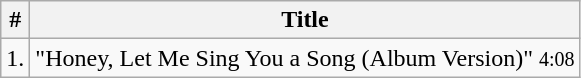<table class="wikitable">
<tr>
<th>#</th>
<th>Title</th>
</tr>
<tr>
<td>1.</td>
<td>"Honey, Let Me Sing You a Song (Album Version)" <small>4:08</small></td>
</tr>
</table>
